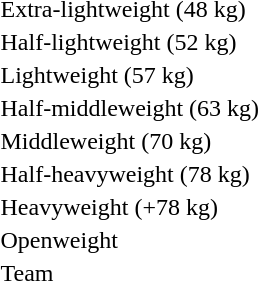<table>
<tr>
<td rowspan=2>Extra-lightweight (48 kg)</td>
<td rowspan=2></td>
<td rowspan=2></td>
<td></td>
</tr>
<tr>
<td></td>
</tr>
<tr>
<td rowspan=2>Half-lightweight (52 kg)</td>
<td rowspan=2></td>
<td rowspan=2></td>
<td></td>
</tr>
<tr>
<td></td>
</tr>
<tr>
<td rowspan=2>Lightweight (57 kg)</td>
<td rowspan=2></td>
<td rowspan=2></td>
<td></td>
</tr>
<tr>
<td></td>
</tr>
<tr>
<td rowspan=2>Half-middleweight (63 kg)</td>
<td rowspan=2></td>
<td rowspan=2></td>
<td></td>
</tr>
<tr>
<td></td>
</tr>
<tr>
<td rowspan=2>Middleweight (70 kg)</td>
<td rowspan=2></td>
<td rowspan=2></td>
<td></td>
</tr>
<tr>
<td></td>
</tr>
<tr>
<td rowspan=2>Half-heavyweight (78 kg)</td>
<td rowspan=2></td>
<td rowspan=2></td>
<td></td>
</tr>
<tr>
<td></td>
</tr>
<tr>
<td rowspan=2>Heavyweight (+78 kg)</td>
<td rowspan=2></td>
<td rowspan=2></td>
<td></td>
</tr>
<tr>
<td></td>
</tr>
<tr>
<td rowspan=2>Openweight</td>
<td rowspan=2></td>
<td rowspan=2></td>
<td></td>
</tr>
<tr>
<td></td>
</tr>
<tr>
<td rowspan=2>Team</td>
<td rowspan=2></td>
<td rowspan=2></td>
<td></td>
</tr>
<tr>
<td></td>
</tr>
</table>
